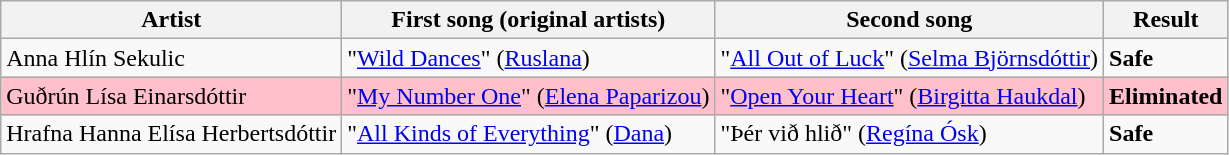<table class=wikitable>
<tr>
<th>Artist</th>
<th>First song (original artists)</th>
<th>Second song</th>
<th>Result</th>
</tr>
<tr>
<td>Anna Hlín Sekulic</td>
<td>"<a href='#'>Wild Dances</a>" (<a href='#'>Ruslana</a>)</td>
<td>"<a href='#'>All Out of Luck</a>" (<a href='#'>Selma Björnsdóttir</a>)</td>
<td><strong>Safe</strong></td>
</tr>
<tr style="background:pink;">
<td>Guðrún Lísa Einarsdóttir</td>
<td>"<a href='#'>My Number One</a>" (<a href='#'>Elena Paparizou</a>)</td>
<td>"<a href='#'>Open Your Heart</a>" (<a href='#'>Birgitta Haukdal</a>)</td>
<td><strong>Eliminated</strong></td>
</tr>
<tr>
<td>Hrafna Hanna Elísa Herbertsdóttir</td>
<td>"<a href='#'>All Kinds of Everything</a>" (<a href='#'>Dana</a>)</td>
<td>"Þér við hlið" (<a href='#'>Regína Ósk</a>)</td>
<td><strong>Safe</strong></td>
</tr>
</table>
